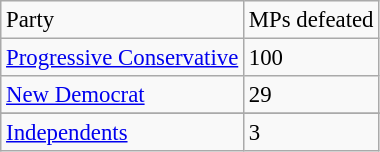<table class="wikitable sortable" style="font-size: 95%;">
<tr>
<td>Party</td>
<td>MPs defeated</td>
</tr>
<tr>
<td><a href='#'>Progressive Conservative</a></td>
<td>100</td>
</tr>
<tr>
<td><a href='#'>New Democrat</a></td>
<td>29</td>
</tr>
<tr>
</tr>
<tr>
</tr>
<tr>
</tr>
<tr>
</tr>
<tr>
</tr>
<tr>
</tr>
<tr>
</tr>
<tr>
</tr>
<tr>
</tr>
<tr>
</tr>
<tr>
</tr>
<tr>
</tr>
<tr>
</tr>
<tr>
</tr>
<tr>
</tr>
<tr>
</tr>
<tr>
</tr>
<tr>
</tr>
<tr>
</tr>
<tr>
</tr>
<tr>
</tr>
<tr>
</tr>
<tr>
</tr>
<tr>
</tr>
<tr>
</tr>
<tr>
</tr>
<tr>
</tr>
<tr>
</tr>
<tr>
</tr>
<tr>
</tr>
<tr>
</tr>
<tr>
</tr>
<tr>
</tr>
<tr>
</tr>
<tr>
</tr>
<tr>
</tr>
<tr>
</tr>
<tr>
</tr>
<tr>
</tr>
<tr>
</tr>
<tr>
</tr>
<tr>
</tr>
<tr>
</tr>
<tr>
</tr>
<tr>
</tr>
<tr>
</tr>
<tr>
</tr>
<tr>
</tr>
<tr>
</tr>
<tr>
</tr>
<tr>
</tr>
<tr>
</tr>
<tr>
</tr>
<tr>
</tr>
<tr>
</tr>
<tr>
</tr>
<tr>
</tr>
<tr>
</tr>
<tr>
</tr>
<tr>
</tr>
<tr>
</tr>
<tr>
</tr>
<tr>
</tr>
<tr>
</tr>
<tr>
</tr>
<tr>
</tr>
<tr>
</tr>
<tr>
</tr>
<tr>
</tr>
<tr>
</tr>
<tr>
</tr>
<tr>
</tr>
<tr>
</tr>
<tr>
</tr>
<tr>
</tr>
<tr>
</tr>
<tr>
</tr>
<tr>
</tr>
<tr>
</tr>
<tr>
</tr>
<tr>
</tr>
<tr>
</tr>
<tr>
</tr>
<tr>
</tr>
<tr>
</tr>
<tr>
</tr>
<tr>
</tr>
<tr>
</tr>
<tr>
</tr>
<tr>
</tr>
<tr>
</tr>
<tr>
</tr>
<tr>
</tr>
<tr>
</tr>
<tr>
</tr>
<tr>
</tr>
<tr>
</tr>
<tr>
</tr>
<tr>
</tr>
<tr>
<td><a href='#'>Independents</a></td>
<td>3</td>
</tr>
</table>
